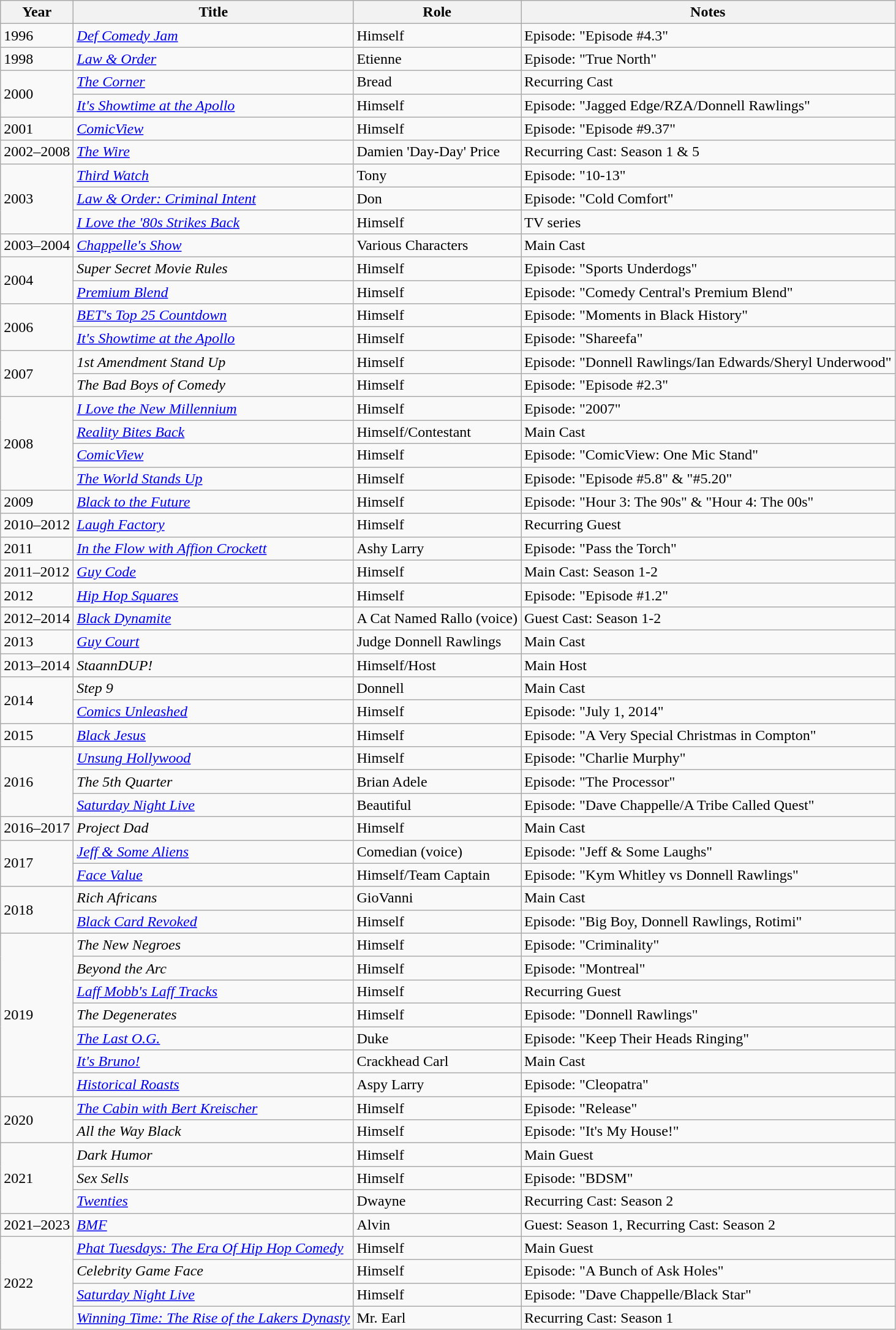<table class="wikitable plainrowheaders sortable" style="margin-right: 0;">
<tr>
<th>Year</th>
<th>Title</th>
<th>Role</th>
<th>Notes</th>
</tr>
<tr>
<td>1996</td>
<td><em><a href='#'>Def Comedy Jam</a></em></td>
<td>Himself</td>
<td>Episode: "Episode #4.3"</td>
</tr>
<tr>
<td>1998</td>
<td><em><a href='#'>Law & Order</a></em></td>
<td>Etienne</td>
<td>Episode: "True North"</td>
</tr>
<tr>
<td rowspan=2>2000</td>
<td><em><a href='#'>The Corner</a></em></td>
<td>Bread</td>
<td>Recurring Cast</td>
</tr>
<tr>
<td><em><a href='#'>It's Showtime at the Apollo</a></em></td>
<td>Himself</td>
<td>Episode: "Jagged Edge/RZA/Donnell Rawlings"</td>
</tr>
<tr>
<td>2001</td>
<td><em><a href='#'>ComicView</a></em></td>
<td>Himself</td>
<td>Episode: "Episode #9.37"</td>
</tr>
<tr>
<td>2002–2008</td>
<td><em><a href='#'>The Wire</a></em></td>
<td>Damien 'Day-Day' Price</td>
<td>Recurring Cast: Season 1 & 5</td>
</tr>
<tr>
<td rowspan=3>2003</td>
<td><em><a href='#'>Third Watch</a></em></td>
<td>Tony</td>
<td>Episode: "10-13"</td>
</tr>
<tr>
<td><em><a href='#'>Law & Order: Criminal Intent</a></em></td>
<td>Don</td>
<td>Episode: "Cold Comfort"</td>
</tr>
<tr>
<td><em><a href='#'>I Love the '80s Strikes Back</a></em></td>
<td>Himself</td>
<td>TV series</td>
</tr>
<tr>
<td>2003–2004</td>
<td><em><a href='#'>Chappelle's Show</a></em></td>
<td>Various Characters</td>
<td>Main Cast</td>
</tr>
<tr>
<td rowspan=2>2004</td>
<td><em>Super Secret Movie Rules</em></td>
<td>Himself</td>
<td>Episode: "Sports Underdogs"</td>
</tr>
<tr>
<td><em><a href='#'>Premium Blend</a></em></td>
<td>Himself</td>
<td>Episode: "Comedy Central's Premium Blend"</td>
</tr>
<tr>
<td rowspan=2>2006</td>
<td><em><a href='#'>BET's Top 25 Countdown</a></em></td>
<td>Himself</td>
<td>Episode: "Moments in Black History"</td>
</tr>
<tr>
<td><em><a href='#'>It's Showtime at the Apollo</a></em></td>
<td>Himself</td>
<td>Episode: "Shareefa"</td>
</tr>
<tr>
<td rowspan=2>2007</td>
<td><em>1st Amendment Stand Up</em></td>
<td>Himself</td>
<td>Episode: "Donnell Rawlings/Ian Edwards/Sheryl Underwood"</td>
</tr>
<tr>
<td><em>The Bad Boys of Comedy</em></td>
<td>Himself</td>
<td>Episode: "Episode #2.3"</td>
</tr>
<tr>
<td rowspan=4>2008</td>
<td><em><a href='#'>I Love the New Millennium</a></em></td>
<td>Himself</td>
<td>Episode: "2007"</td>
</tr>
<tr>
<td><em><a href='#'>Reality Bites Back</a></em></td>
<td>Himself/Contestant</td>
<td>Main Cast</td>
</tr>
<tr>
<td><em><a href='#'>ComicView</a></em></td>
<td>Himself</td>
<td>Episode: "ComicView: One Mic Stand"</td>
</tr>
<tr>
<td><em><a href='#'>The World Stands Up</a></em></td>
<td>Himself</td>
<td>Episode: "Episode #5.8" & "#5.20"</td>
</tr>
<tr>
<td>2009</td>
<td><em><a href='#'>Black to the Future</a></em></td>
<td>Himself</td>
<td>Episode: "Hour 3: The 90s" & "Hour 4: The 00s"</td>
</tr>
<tr>
<td>2010–2012</td>
<td><em><a href='#'>Laugh Factory</a></em></td>
<td>Himself</td>
<td>Recurring Guest</td>
</tr>
<tr>
<td>2011</td>
<td><em><a href='#'>In the Flow with Affion Crockett</a></em></td>
<td>Ashy Larry</td>
<td>Episode: "Pass the Torch"</td>
</tr>
<tr>
<td>2011–2012</td>
<td><em><a href='#'>Guy Code</a></em></td>
<td>Himself</td>
<td>Main Cast: Season 1-2</td>
</tr>
<tr>
<td>2012</td>
<td><em><a href='#'>Hip Hop Squares</a></em></td>
<td>Himself</td>
<td>Episode: "Episode #1.2"</td>
</tr>
<tr>
<td>2012–2014</td>
<td><em><a href='#'>Black Dynamite</a></em></td>
<td>A Cat Named Rallo (voice)</td>
<td>Guest Cast: Season 1-2</td>
</tr>
<tr>
<td>2013</td>
<td><em><a href='#'>Guy Court</a></em></td>
<td>Judge Donnell Rawlings</td>
<td>Main Cast</td>
</tr>
<tr>
<td>2013–2014</td>
<td><em>StaannDUP!</em></td>
<td>Himself/Host</td>
<td>Main Host</td>
</tr>
<tr>
<td rowspan=2>2014</td>
<td><em>Step 9</em></td>
<td>Donnell</td>
<td>Main Cast</td>
</tr>
<tr>
<td><em><a href='#'>Comics Unleashed</a></em></td>
<td>Himself</td>
<td>Episode: "July 1, 2014"</td>
</tr>
<tr>
<td>2015</td>
<td><em><a href='#'>Black Jesus</a></em></td>
<td>Himself</td>
<td>Episode: "A Very Special Christmas in Compton"</td>
</tr>
<tr>
<td rowspan=3>2016</td>
<td><em><a href='#'>Unsung Hollywood</a></em></td>
<td>Himself</td>
<td>Episode: "Charlie Murphy"</td>
</tr>
<tr>
<td><em>The 5th Quarter</em></td>
<td>Brian Adele</td>
<td>Episode: "The Processor"</td>
</tr>
<tr>
<td><em><a href='#'>Saturday Night Live</a></em></td>
<td>Beautiful</td>
<td>Episode: "Dave Chappelle/A Tribe Called Quest"</td>
</tr>
<tr>
<td>2016–2017</td>
<td><em>Project Dad</em></td>
<td>Himself</td>
<td>Main Cast</td>
</tr>
<tr>
<td rowspan=2>2017</td>
<td><em><a href='#'>Jeff & Some Aliens</a></em></td>
<td>Comedian (voice)</td>
<td>Episode: "Jeff & Some Laughs"</td>
</tr>
<tr>
<td><em><a href='#'>Face Value</a></em></td>
<td>Himself/Team Captain</td>
<td>Episode: "Kym Whitley vs Donnell Rawlings"</td>
</tr>
<tr>
<td rowspan=2>2018</td>
<td><em>Rich Africans</em></td>
<td>GioVanni</td>
<td>Main Cast</td>
</tr>
<tr>
<td><em><a href='#'>Black Card Revoked</a></em></td>
<td>Himself</td>
<td>Episode: "Big Boy, Donnell Rawlings, Rotimi"</td>
</tr>
<tr>
<td rowspan=7>2019</td>
<td><em>The New Negroes</em></td>
<td>Himself</td>
<td>Episode: "Criminality"</td>
</tr>
<tr>
<td><em>Beyond the Arc</em></td>
<td>Himself</td>
<td>Episode: "Montreal"</td>
</tr>
<tr>
<td><em><a href='#'>Laff Mobb's Laff Tracks</a></em></td>
<td>Himself</td>
<td>Recurring Guest</td>
</tr>
<tr>
<td><em>The Degenerates</em></td>
<td>Himself</td>
<td>Episode: "Donnell Rawlings"</td>
</tr>
<tr>
<td><em><a href='#'>The Last O.G.</a></em></td>
<td>Duke</td>
<td>Episode: "Keep Their Heads Ringing"</td>
</tr>
<tr>
<td><em><a href='#'>It's Bruno!</a></em></td>
<td>Crackhead Carl</td>
<td>Main Cast</td>
</tr>
<tr>
<td><em><a href='#'>Historical Roasts</a></em></td>
<td>Aspy Larry</td>
<td>Episode: "Cleopatra"</td>
</tr>
<tr>
<td rowspan=2>2020</td>
<td><em><a href='#'>The Cabin with Bert Kreischer</a></em></td>
<td>Himself</td>
<td>Episode: "Release"</td>
</tr>
<tr>
<td><em>All the Way Black</em></td>
<td>Himself</td>
<td>Episode: "It's My House!"</td>
</tr>
<tr>
<td rowspan=3>2021</td>
<td><em>Dark Humor</em></td>
<td>Himself</td>
<td>Main Guest</td>
</tr>
<tr>
<td><em>Sex Sells</em></td>
<td>Himself</td>
<td>Episode: "BDSM"</td>
</tr>
<tr>
<td><em><a href='#'>Twenties</a></em></td>
<td>Dwayne</td>
<td>Recurring Cast: Season 2</td>
</tr>
<tr>
<td>2021–2023</td>
<td><em><a href='#'>BMF</a></em></td>
<td>Alvin</td>
<td>Guest: Season 1, Recurring Cast: Season 2</td>
</tr>
<tr>
<td rowspan=4>2022</td>
<td><em><a href='#'>Phat Tuesdays: The Era Of Hip Hop Comedy</a></em></td>
<td>Himself</td>
<td>Main Guest</td>
</tr>
<tr>
<td><em>Celebrity Game Face</em></td>
<td>Himself</td>
<td>Episode: "A Bunch of Ask Holes"</td>
</tr>
<tr>
<td><em><a href='#'>Saturday Night Live</a></em></td>
<td>Himself</td>
<td>Episode: "Dave Chappelle/Black Star"</td>
</tr>
<tr>
<td><em><a href='#'>Winning Time: The Rise of the Lakers Dynasty</a></em></td>
<td>Mr. Earl</td>
<td>Recurring Cast: Season 1</td>
</tr>
</table>
